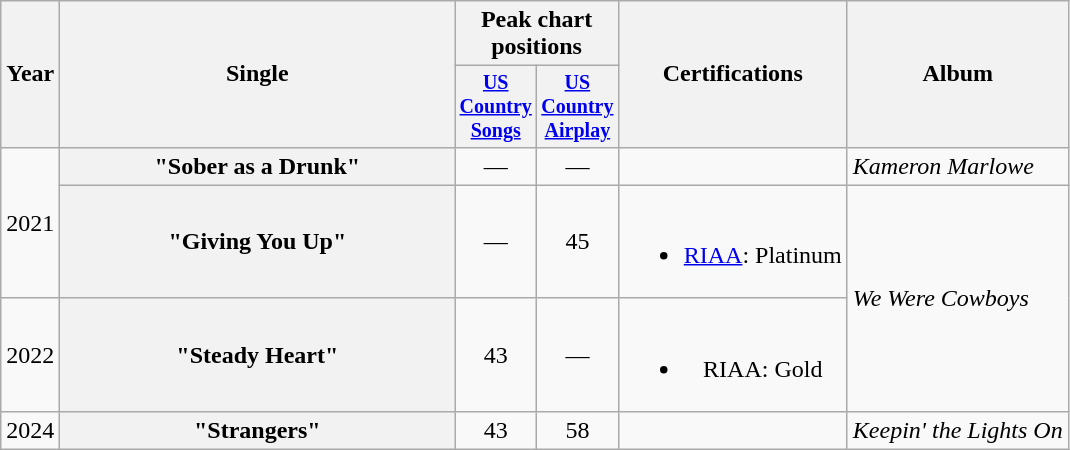<table class="wikitable plainrowheaders" style="text-align:center;">
<tr>
<th rowspan="2">Year</th>
<th rowspan="2" style="width:16em;">Single</th>
<th colspan="2">Peak chart positions</th>
<th rowspan="2">Certifications</th>
<th rowspan="2">Album</th>
</tr>
<tr style="font-size:smaller;">
<th width="45"><a href='#'>US Country Songs</a><br></th>
<th width="45"><a href='#'>US Country Airplay</a><br></th>
</tr>
<tr>
<td rowspan="2">2021</td>
<th scope="row">"Sober as a Drunk"</th>
<td>—</td>
<td>—</td>
<td></td>
<td align="left"><em>Kameron Marlowe</em></td>
</tr>
<tr>
<th scope="row">"Giving You Up"</th>
<td>—</td>
<td>45</td>
<td><br><ul><li><a href='#'>RIAA</a>: Platinum</li></ul></td>
<td align="left" rowspan="2"><em>We Were Cowboys</em></td>
</tr>
<tr>
<td>2022</td>
<th scope="row">"Steady Heart"</th>
<td>43</td>
<td>—</td>
<td><br><ul><li>RIAA: Gold</li></ul></td>
</tr>
<tr>
<td>2024</td>
<th scope="row">"Strangers"<br></th>
<td>43</td>
<td>58</td>
<td></td>
<td align="left"><em>Keepin' the Lights On</em></td>
</tr>
</table>
